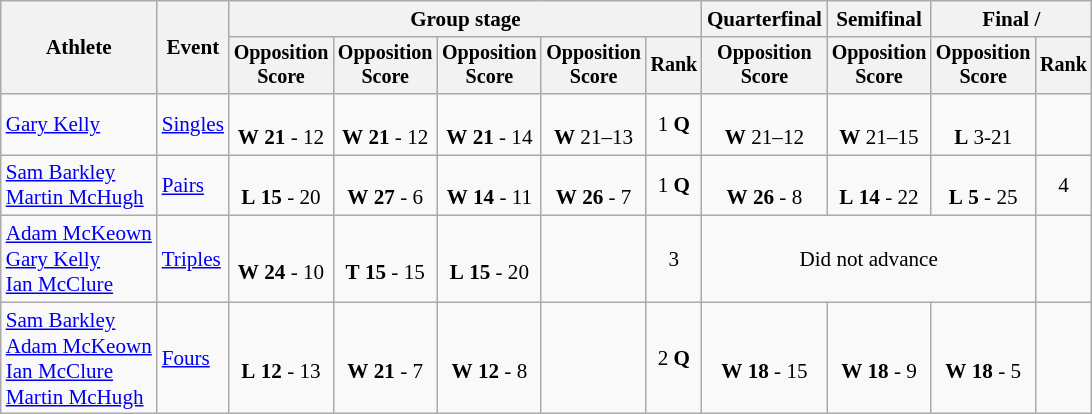<table class="wikitable" style="font-size:88%; text-align:center">
<tr>
<th rowspan=2>Athlete</th>
<th rowspan=2>Event</th>
<th colspan=5>Group stage</th>
<th>Quarterfinal</th>
<th>Semifinal</th>
<th colspan=2>Final / </th>
</tr>
<tr style="font-size:95%">
<th>Opposition<br>Score</th>
<th>Opposition<br>Score</th>
<th>Opposition<br>Score</th>
<th>Opposition<br>Score</th>
<th>Rank</th>
<th>Opposition<br>Score</th>
<th>Opposition<br>Score</th>
<th>Opposition<br>Score</th>
<th>Rank</th>
</tr>
<tr>
<td align=left><a href='#'>Gary Kelly</a></td>
<td align=left><a href='#'>Singles</a></td>
<td><br><strong>W</strong> <strong>21</strong> - 12</td>
<td><br><strong>W</strong> <strong>21</strong> - 12</td>
<td><br><strong>W</strong> <strong>21</strong> - 14</td>
<td><br><strong>W</strong> 21–13</td>
<td>1 <strong>Q</strong></td>
<td><br><strong>W</strong> 21–12</td>
<td><br><strong>W</strong> 21–15</td>
<td><br><strong>L</strong> 3-21</td>
<td></td>
</tr>
<tr>
<td align=left><a href='#'>Sam Barkley</a><br><a href='#'>Martin McHugh</a></td>
<td align=left><a href='#'>Pairs</a></td>
<td><br><strong>L</strong> <strong>15</strong> - 20</td>
<td><br><strong>W</strong> <strong>27</strong> - 6</td>
<td><br><strong>W</strong> <strong>14</strong> - 11</td>
<td><br><strong>W</strong> <strong>26</strong> - 7</td>
<td>1 <strong>Q</strong></td>
<td><br><strong>W</strong> <strong>26</strong> - 8</td>
<td><br><strong>L</strong> <strong>14</strong> - 22</td>
<td><br> <strong>L</strong> <strong>5</strong> - 25</td>
<td>4</td>
</tr>
<tr>
<td align=left><a href='#'>Adam McKeown</a><br><a href='#'>Gary Kelly</a><br><a href='#'>Ian McClure</a></td>
<td align=left><a href='#'>Triples</a></td>
<td><br><strong>W</strong> <strong>24</strong> - 10</td>
<td><br><strong>T</strong> <strong>15</strong> - 15</td>
<td><br><strong>L</strong> <strong>15</strong> - 20</td>
<td></td>
<td>3</td>
<td colspan="3">Did not advance</td>
<td></td>
</tr>
<tr>
<td align=left><a href='#'>Sam Barkley</a><br><a href='#'>Adam McKeown</a><br><a href='#'>Ian McClure</a><br><a href='#'>Martin McHugh</a></td>
<td align=left><a href='#'>Fours</a></td>
<td><br><strong>L</strong> <strong>12</strong> - 13</td>
<td><br><strong>W</strong> <strong>21</strong> - 7</td>
<td><br><strong>W</strong> <strong>12</strong> - 8</td>
<td></td>
<td>2 <strong>Q</strong></td>
<td><br><strong>W</strong> <strong>18</strong> - 15</td>
<td><br><strong>W</strong> <strong>18</strong> - 9</td>
<td><br><strong>W</strong> <strong>18</strong> - 5</td>
<td></td>
</tr>
</table>
